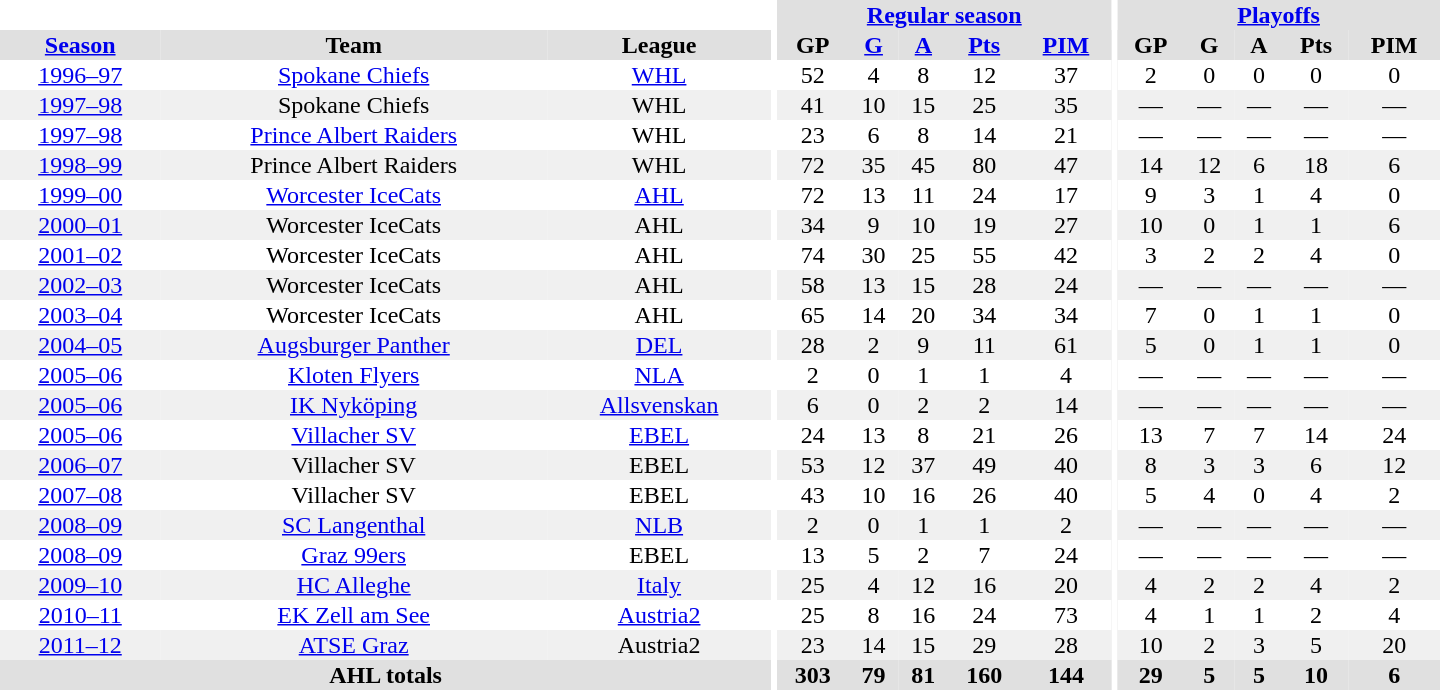<table border="0" cellpadding="1" cellspacing="0" style="text-align:center; width:60em">
<tr bgcolor="#e0e0e0">
<th colspan="3" bgcolor="#ffffff"></th>
<th rowspan="99" bgcolor="#ffffff"></th>
<th colspan="5"><a href='#'>Regular season</a></th>
<th rowspan="99" bgcolor="#ffffff"></th>
<th colspan="5"><a href='#'>Playoffs</a></th>
</tr>
<tr bgcolor="#e0e0e0">
<th><a href='#'>Season</a></th>
<th>Team</th>
<th>League</th>
<th>GP</th>
<th><a href='#'>G</a></th>
<th><a href='#'>A</a></th>
<th><a href='#'>Pts</a></th>
<th><a href='#'>PIM</a></th>
<th>GP</th>
<th>G</th>
<th>A</th>
<th>Pts</th>
<th>PIM</th>
</tr>
<tr>
<td><a href='#'>1996–97</a></td>
<td><a href='#'>Spokane Chiefs</a></td>
<td><a href='#'>WHL</a></td>
<td>52</td>
<td>4</td>
<td>8</td>
<td>12</td>
<td>37</td>
<td>2</td>
<td>0</td>
<td>0</td>
<td>0</td>
<td>0</td>
</tr>
<tr bgcolor="#f0f0f0">
<td><a href='#'>1997–98</a></td>
<td>Spokane Chiefs</td>
<td>WHL</td>
<td>41</td>
<td>10</td>
<td>15</td>
<td>25</td>
<td>35</td>
<td>—</td>
<td>—</td>
<td>—</td>
<td>—</td>
<td>—</td>
</tr>
<tr>
<td><a href='#'>1997–98</a></td>
<td><a href='#'>Prince Albert Raiders</a></td>
<td>WHL</td>
<td>23</td>
<td>6</td>
<td>8</td>
<td>14</td>
<td>21</td>
<td>—</td>
<td>—</td>
<td>—</td>
<td>—</td>
<td>—</td>
</tr>
<tr bgcolor="#f0f0f0">
<td><a href='#'>1998–99</a></td>
<td>Prince Albert Raiders</td>
<td>WHL</td>
<td>72</td>
<td>35</td>
<td>45</td>
<td>80</td>
<td>47</td>
<td>14</td>
<td>12</td>
<td>6</td>
<td>18</td>
<td>6</td>
</tr>
<tr>
<td><a href='#'>1999–00</a></td>
<td><a href='#'>Worcester IceCats</a></td>
<td><a href='#'>AHL</a></td>
<td>72</td>
<td>13</td>
<td>11</td>
<td>24</td>
<td>17</td>
<td>9</td>
<td>3</td>
<td>1</td>
<td>4</td>
<td>0</td>
</tr>
<tr bgcolor="#f0f0f0">
<td><a href='#'>2000–01</a></td>
<td>Worcester IceCats</td>
<td>AHL</td>
<td>34</td>
<td>9</td>
<td>10</td>
<td>19</td>
<td>27</td>
<td>10</td>
<td>0</td>
<td>1</td>
<td>1</td>
<td>6</td>
</tr>
<tr>
<td><a href='#'>2001–02</a></td>
<td>Worcester IceCats</td>
<td>AHL</td>
<td>74</td>
<td>30</td>
<td>25</td>
<td>55</td>
<td>42</td>
<td>3</td>
<td>2</td>
<td>2</td>
<td>4</td>
<td>0</td>
</tr>
<tr bgcolor="#f0f0f0">
<td><a href='#'>2002–03</a></td>
<td>Worcester IceCats</td>
<td>AHL</td>
<td>58</td>
<td>13</td>
<td>15</td>
<td>28</td>
<td>24</td>
<td>—</td>
<td>—</td>
<td>—</td>
<td>—</td>
<td>—</td>
</tr>
<tr>
<td><a href='#'>2003–04</a></td>
<td>Worcester IceCats</td>
<td>AHL</td>
<td>65</td>
<td>14</td>
<td>20</td>
<td>34</td>
<td>34</td>
<td>7</td>
<td>0</td>
<td>1</td>
<td>1</td>
<td>0</td>
</tr>
<tr bgcolor="#f0f0f0">
<td><a href='#'>2004–05</a></td>
<td><a href='#'>Augsburger Panther</a></td>
<td><a href='#'>DEL</a></td>
<td>28</td>
<td>2</td>
<td>9</td>
<td>11</td>
<td>61</td>
<td>5</td>
<td>0</td>
<td>1</td>
<td>1</td>
<td>0</td>
</tr>
<tr>
<td><a href='#'>2005–06</a></td>
<td><a href='#'>Kloten Flyers</a></td>
<td><a href='#'>NLA</a></td>
<td>2</td>
<td>0</td>
<td>1</td>
<td>1</td>
<td>4</td>
<td>—</td>
<td>—</td>
<td>—</td>
<td>—</td>
<td>—</td>
</tr>
<tr bgcolor="#f0f0f0">
<td><a href='#'>2005–06</a></td>
<td><a href='#'>IK Nyköping</a></td>
<td><a href='#'>Allsvenskan</a></td>
<td>6</td>
<td>0</td>
<td>2</td>
<td>2</td>
<td>14</td>
<td>—</td>
<td>—</td>
<td>—</td>
<td>—</td>
<td>—</td>
</tr>
<tr>
<td><a href='#'>2005–06</a></td>
<td><a href='#'>Villacher SV</a></td>
<td><a href='#'>EBEL</a></td>
<td>24</td>
<td>13</td>
<td>8</td>
<td>21</td>
<td>26</td>
<td>13</td>
<td>7</td>
<td>7</td>
<td>14</td>
<td>24</td>
</tr>
<tr bgcolor="#f0f0f0">
<td><a href='#'>2006–07</a></td>
<td>Villacher SV</td>
<td>EBEL</td>
<td>53</td>
<td>12</td>
<td>37</td>
<td>49</td>
<td>40</td>
<td>8</td>
<td>3</td>
<td>3</td>
<td>6</td>
<td>12</td>
</tr>
<tr>
<td><a href='#'>2007–08</a></td>
<td>Villacher SV</td>
<td>EBEL</td>
<td>43</td>
<td>10</td>
<td>16</td>
<td>26</td>
<td>40</td>
<td>5</td>
<td>4</td>
<td>0</td>
<td>4</td>
<td>2</td>
</tr>
<tr bgcolor="#f0f0f0">
<td><a href='#'>2008–09</a></td>
<td><a href='#'>SC Langenthal</a></td>
<td><a href='#'>NLB</a></td>
<td>2</td>
<td>0</td>
<td>1</td>
<td>1</td>
<td>2</td>
<td>—</td>
<td>—</td>
<td>—</td>
<td>—</td>
<td>—</td>
</tr>
<tr>
<td><a href='#'>2008–09</a></td>
<td><a href='#'>Graz 99ers</a></td>
<td>EBEL</td>
<td>13</td>
<td>5</td>
<td>2</td>
<td>7</td>
<td>24</td>
<td>—</td>
<td>—</td>
<td>—</td>
<td>—</td>
<td>—</td>
</tr>
<tr bgcolor="#f0f0f0">
<td><a href='#'>2009–10</a></td>
<td><a href='#'>HC Alleghe</a></td>
<td><a href='#'>Italy</a></td>
<td>25</td>
<td>4</td>
<td>12</td>
<td>16</td>
<td>20</td>
<td>4</td>
<td>2</td>
<td>2</td>
<td>4</td>
<td>2</td>
</tr>
<tr>
<td><a href='#'>2010–11</a></td>
<td><a href='#'>EK Zell am See</a></td>
<td><a href='#'>Austria2</a></td>
<td>25</td>
<td>8</td>
<td>16</td>
<td>24</td>
<td>73</td>
<td>4</td>
<td>1</td>
<td>1</td>
<td>2</td>
<td>4</td>
</tr>
<tr bgcolor="#f0f0f0">
<td><a href='#'>2011–12</a></td>
<td><a href='#'>ATSE Graz</a></td>
<td>Austria2</td>
<td>23</td>
<td>14</td>
<td>15</td>
<td>29</td>
<td>28</td>
<td>10</td>
<td>2</td>
<td>3</td>
<td>5</td>
<td>20</td>
</tr>
<tr>
</tr>
<tr ALIGN="center" bgcolor="#e0e0e0">
<th colspan="3">AHL totals</th>
<th ALIGN="center">303</th>
<th ALIGN="center">79</th>
<th ALIGN="center">81</th>
<th ALIGN="center">160</th>
<th ALIGN="center">144</th>
<th ALIGN="center">29</th>
<th ALIGN="center">5</th>
<th ALIGN="center">5</th>
<th ALIGN="center">10</th>
<th ALIGN="center">6</th>
</tr>
</table>
